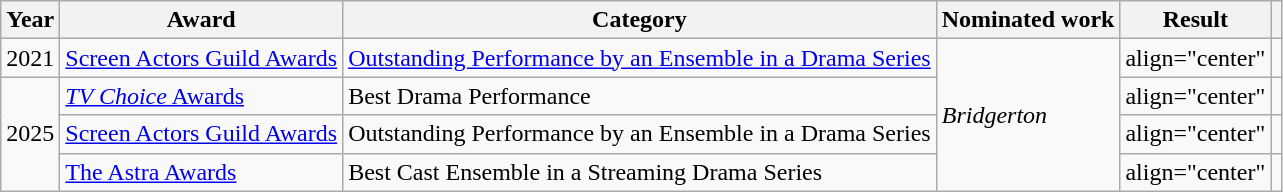<table class="wikitable plainrowheaders sortable">
<tr>
<th>Year</th>
<th>Award</th>
<th>Category</th>
<th>Nominated work</th>
<th>Result</th>
<th class="unsortable"></th>
</tr>
<tr>
<td>2021</td>
<td><a href='#'>Screen Actors Guild Awards</a></td>
<td><a href='#'>Outstanding Performance by an Ensemble in a Drama Series</a></td>
<td rowspan="4"><em>Bridgerton</em></td>
<td>align="center"</td>
<td style="text-align:center"></td>
</tr>
<tr>
<td rowspan="3">2025</td>
<td><a href='#'><em>TV Choice</em> Awards</a></td>
<td>Best Drama Performance</td>
<td>align="center"</td>
<td style="text-align:center"></td>
</tr>
<tr>
<td><a href='#'>Screen Actors Guild Awards</a></td>
<td>Outstanding Performance by an Ensemble in a Drama Series</td>
<td>align="center"</td>
<td style="text-align:center"></td>
</tr>
<tr>
<td><a href='#'>The Astra Awards</a></td>
<td>Best Cast Ensemble in a Streaming Drama Series</td>
<td>align="center"</td>
<td style="text-align: center;"></td>
</tr>
</table>
